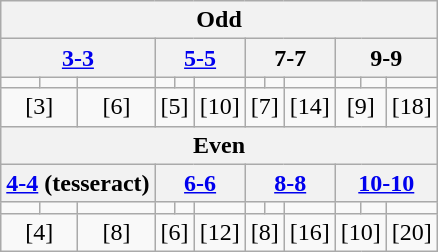<table class=wikitable>
<tr>
<th colspan=12>Odd</th>
</tr>
<tr>
<th colspan=3><a href='#'>3-3</a></th>
<th colspan=3><a href='#'>5-5</a></th>
<th colspan=3>7-7</th>
<th colspan=3>9-9</th>
</tr>
<tr>
<td></td>
<td></td>
<td></td>
<td></td>
<td></td>
<td></td>
<td></td>
<td></td>
<td></td>
<td></td>
<td></td>
<td></td>
</tr>
<tr align=center>
<td colspan=2>[3]</td>
<td>[6]</td>
<td colspan=2>[5]</td>
<td>[10]</td>
<td colspan=2>[7]</td>
<td>[14]</td>
<td colspan=2>[9]</td>
<td>[18]</td>
</tr>
<tr>
<th colspan=12>Even</th>
</tr>
<tr>
<th colspan=3><a href='#'>4-4</a> (tesseract)</th>
<th colspan=3><a href='#'>6-6</a></th>
<th colspan=3><a href='#'>8-8</a></th>
<th colspan=3><a href='#'>10-10</a></th>
</tr>
<tr>
<td></td>
<td></td>
<td></td>
<td></td>
<td></td>
<td></td>
<td></td>
<td></td>
<td></td>
<td></td>
<td></td>
<td></td>
</tr>
<tr align=center>
<td colspan=2>[4]</td>
<td>[8]</td>
<td colspan=2>[6]</td>
<td>[12]</td>
<td colspan=2>[8]</td>
<td>[16]</td>
<td colspan=2>[10]</td>
<td>[20]</td>
</tr>
</table>
